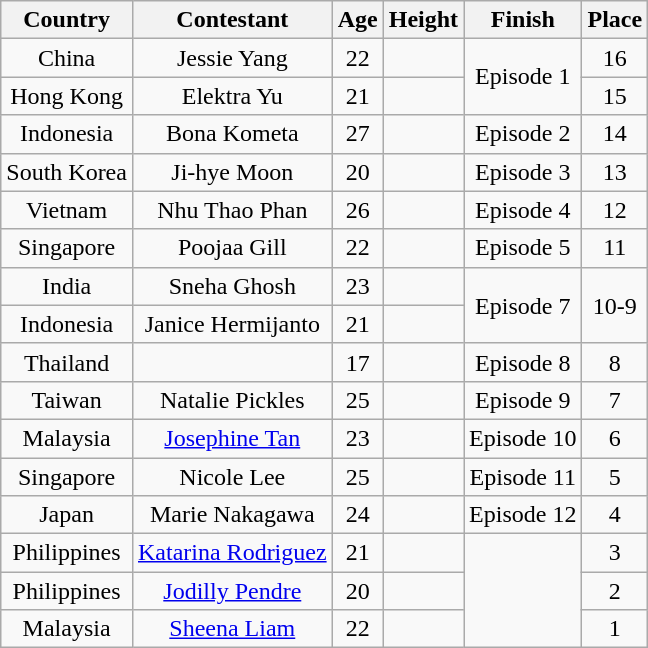<table class="wikitable sortable" style="text-align:center">
<tr>
<th>Country</th>
<th>Contestant</th>
<th>Age</th>
<th>Height</th>
<th>Finish</th>
<th>Place</th>
</tr>
<tr>
<td>China</td>
<td>Jessie Yang</td>
<td>22</td>
<td></td>
<td rowspan="2">Episode 1</td>
<td>16</td>
</tr>
<tr>
<td>Hong Kong</td>
<td>Elektra Yu</td>
<td>21</td>
<td></td>
<td>15</td>
</tr>
<tr>
<td>Indonesia</td>
<td>Bona Kometa</td>
<td>27</td>
<td></td>
<td>Episode 2</td>
<td>14</td>
</tr>
<tr>
<td>South Korea</td>
<td>Ji-hye Moon</td>
<td>20</td>
<td></td>
<td>Episode 3</td>
<td>13</td>
</tr>
<tr>
<td>Vietnam</td>
<td>Nhu Thao Phan</td>
<td>26</td>
<td></td>
<td>Episode 4</td>
<td>12</td>
</tr>
<tr>
<td>Singapore</td>
<td>Poojaa Gill</td>
<td>22</td>
<td></td>
<td>Episode 5</td>
<td>11</td>
</tr>
<tr>
<td>India</td>
<td>Sneha Ghosh</td>
<td>23</td>
<td></td>
<td rowspan="2">Episode 7</td>
<td rowspan="2">10-9</td>
</tr>
<tr>
<td>Indonesia</td>
<td>Janice Hermijanto</td>
<td>21</td>
<td></td>
</tr>
<tr>
<td>Thailand</td>
<td></td>
<td>17</td>
<td></td>
<td>Episode 8</td>
<td>8</td>
</tr>
<tr>
<td>Taiwan</td>
<td>Natalie Pickles</td>
<td>25</td>
<td></td>
<td>Episode 9</td>
<td>7</td>
</tr>
<tr>
<td>Malaysia</td>
<td><a href='#'>Josephine Tan</a></td>
<td>23</td>
<td></td>
<td>Episode 10</td>
<td>6</td>
</tr>
<tr>
<td>Singapore</td>
<td>Nicole Lee</td>
<td>25</td>
<td></td>
<td>Episode 11</td>
<td>5</td>
</tr>
<tr>
<td>Japan</td>
<td>Marie Nakagawa</td>
<td>24</td>
<td></td>
<td>Episode 12</td>
<td>4</td>
</tr>
<tr>
<td>Philippines</td>
<td><a href='#'>Katarina Rodriguez</a></td>
<td>21</td>
<td></td>
<td rowspan="3"></td>
<td>3</td>
</tr>
<tr>
<td>Philippines</td>
<td><a href='#'>Jodilly Pendre</a></td>
<td>20</td>
<td></td>
<td>2</td>
</tr>
<tr>
<td>Malaysia</td>
<td><a href='#'>Sheena Liam</a></td>
<td>22</td>
<td></td>
<td>1</td>
</tr>
</table>
